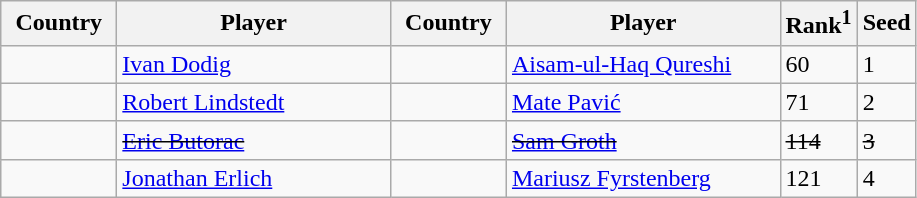<table class="sortable wikitable">
<tr>
<th width="70">Country</th>
<th width="175">Player</th>
<th width="70">Country</th>
<th width="175">Player</th>
<th>Rank<sup>1</sup></th>
<th>Seed</th>
</tr>
<tr>
<td></td>
<td><a href='#'>Ivan Dodig</a></td>
<td></td>
<td><a href='#'>Aisam-ul-Haq Qureshi</a></td>
<td>60</td>
<td>1</td>
</tr>
<tr>
<td></td>
<td><a href='#'>Robert Lindstedt</a></td>
<td></td>
<td><a href='#'>Mate Pavić</a></td>
<td>71</td>
<td>2</td>
</tr>
<tr>
<td><s></s></td>
<td><s><a href='#'>Eric Butorac</a></s></td>
<td><s></s></td>
<td><s><a href='#'>Sam Groth</a></s></td>
<td><s>114</s></td>
<td><s>3</s></td>
</tr>
<tr>
<td></td>
<td><a href='#'>Jonathan Erlich</a></td>
<td></td>
<td><a href='#'>Mariusz Fyrstenberg</a></td>
<td>121</td>
<td>4</td>
</tr>
</table>
